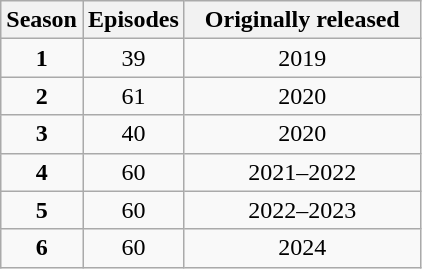<table class="wikitable">
<tr>
<th>Season</th>
<th>Episodes</th>
<th>Originally released</th>
</tr>
<tr>
<td align="center"><strong>1</strong></td>
<td align="center">39</td>
<td align="center" width="150">2019</td>
</tr>
<tr>
<td align="center"><strong>2</strong></td>
<td align="center">61</td>
<td align="center" width="150">2020</td>
</tr>
<tr>
<td align="center"><strong>3</strong></td>
<td align="center">40</td>
<td align="center" width="150">2020</td>
</tr>
<tr>
<td align="center"><strong>4</strong></td>
<td align="center">60</td>
<td align="center" width="150">2021–2022</td>
</tr>
<tr>
<td align="center"><strong>5</strong></td>
<td align="center">60</td>
<td align="center" width="150">2022–2023</td>
</tr>
<tr>
<td align="center"><strong>6</strong></td>
<td align="center">60</td>
<td align="center" width="150">2024</td>
</tr>
</table>
